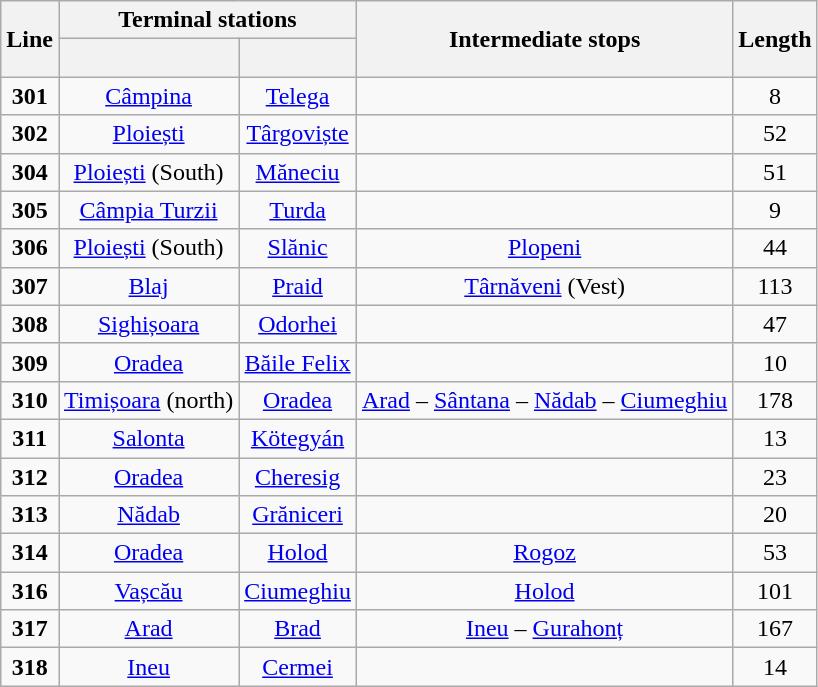<table class="wikitable sortable" style="text-align:center; width:auto">
<tr>
<th rowspan=2>Line</th>
<th colspan=2>Terminal stations</th>
<th rowspan=2 class=unsortable>Intermediate stops</th>
<th rowspan=2>Length<br></th>
</tr>
<tr>
<th> </th>
<th> </th>
</tr>
<tr>
<td><strong>301</strong></td>
<td><a href='#'>Câmpina</a></td>
<td><a href='#'>Telega</a></td>
<td></td>
<td>8</td>
</tr>
<tr>
<td><strong>302</strong></td>
<td><a href='#'>Ploiești</a></td>
<td><a href='#'>Târgoviște</a></td>
<td></td>
<td>52</td>
</tr>
<tr>
<td><strong>304</strong></td>
<td><a href='#'>Ploiești</a> (South)</td>
<td><a href='#'>Măneciu</a></td>
<td></td>
<td>51</td>
</tr>
<tr>
<td><strong>305</strong></td>
<td><a href='#'>Câmpia Turzii</a></td>
<td><a href='#'>Turda</a></td>
<td></td>
<td>9</td>
</tr>
<tr>
<td><strong>306</strong></td>
<td><a href='#'>Ploiești</a> (South)</td>
<td><a href='#'>Slănic</a></td>
<td><a href='#'>Plopeni</a></td>
<td>44</td>
</tr>
<tr>
<td><strong>307</strong></td>
<td><a href='#'>Blaj</a></td>
<td><a href='#'>Praid</a></td>
<td><a href='#'>Târnăveni</a> (Vest)</td>
<td>113</td>
</tr>
<tr>
<td><strong>308</strong></td>
<td><a href='#'>Sighișoara</a></td>
<td><a href='#'>Odorhei</a></td>
<td></td>
<td>47</td>
</tr>
<tr>
<td><strong>309</strong></td>
<td><a href='#'>Oradea</a></td>
<td><a href='#'>Băile Felix</a></td>
<td></td>
<td>10</td>
</tr>
<tr>
<td><strong>310</strong></td>
<td><a href='#'>Timișoara</a> (north)</td>
<td><a href='#'>Oradea</a></td>
<td><a href='#'>Arad</a> – <a href='#'>Sântana</a> – <a href='#'>Nădab</a> – <a href='#'>Ciumeghiu</a></td>
<td>178</td>
</tr>
<tr>
<td><strong>311</strong></td>
<td><a href='#'>Salonta</a></td>
<td><a href='#'>Kötegyán</a></td>
<td></td>
<td>13</td>
</tr>
<tr>
<td><strong>312</strong></td>
<td><a href='#'>Oradea</a></td>
<td><a href='#'>Cheresig</a></td>
<td></td>
<td>23</td>
</tr>
<tr>
<td><strong>313</strong></td>
<td><a href='#'>Nădab</a></td>
<td><a href='#'>Grăniceri</a></td>
<td></td>
<td>20</td>
</tr>
<tr>
<td><strong>314</strong></td>
<td><a href='#'>Oradea</a></td>
<td><a href='#'>Holod</a></td>
<td><a href='#'>Rogoz</a></td>
<td>53</td>
</tr>
<tr>
<td><strong>316</strong></td>
<td><a href='#'>Vașcău</a></td>
<td><a href='#'>Ciumeghiu</a></td>
<td><a href='#'>Holod</a></td>
<td>101</td>
</tr>
<tr>
<td><strong>317</strong></td>
<td><a href='#'>Arad</a></td>
<td><a href='#'>Brad</a></td>
<td><a href='#'>Ineu</a> – <a href='#'>Gurahonț</a></td>
<td>167</td>
</tr>
<tr>
<td><strong>318</strong></td>
<td><a href='#'>Ineu</a></td>
<td><a href='#'>Cermei</a></td>
<td></td>
<td>14</td>
</tr>
</table>
